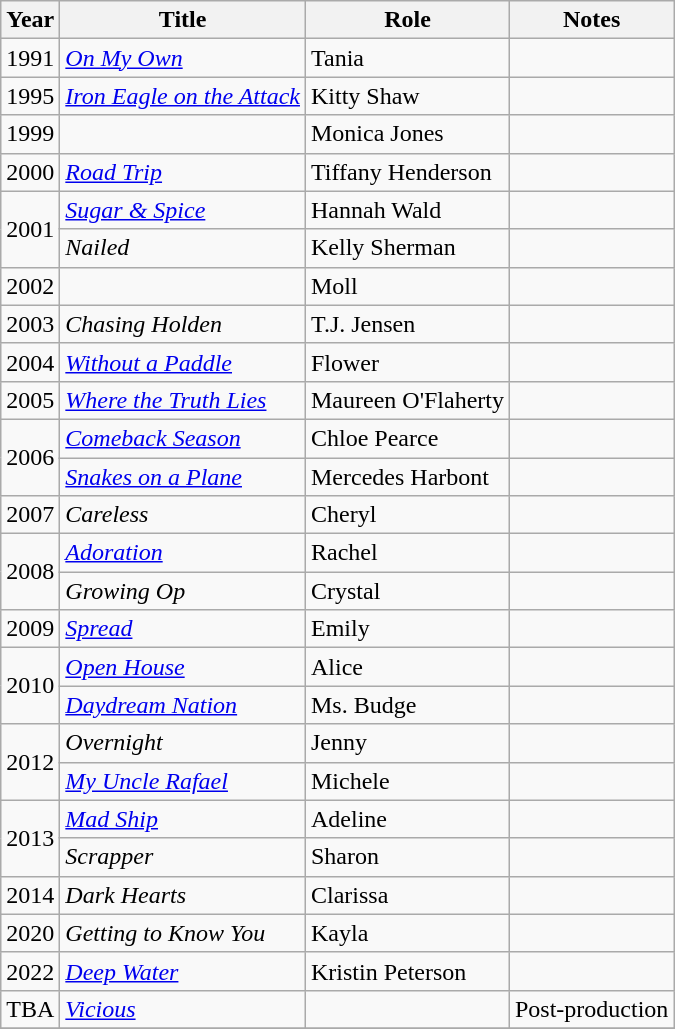<table class="wikitable sortable">
<tr>
<th>Year</th>
<th>Title</th>
<th>Role</th>
<th class="unsortable">Notes</th>
</tr>
<tr>
<td>1991</td>
<td><em><a href='#'>On My Own</a></em></td>
<td>Tania</td>
<td></td>
</tr>
<tr>
<td>1995</td>
<td><em><a href='#'>Iron Eagle on the Attack</a></em></td>
<td>Kitty Shaw</td>
<td></td>
</tr>
<tr>
<td>1999</td>
<td><em></em></td>
<td>Monica Jones</td>
<td></td>
</tr>
<tr>
<td>2000</td>
<td><em><a href='#'>Road Trip</a></em></td>
<td>Tiffany Henderson</td>
<td></td>
</tr>
<tr>
<td rowspan=2>2001</td>
<td><em><a href='#'>Sugar & Spice</a></em></td>
<td>Hannah Wald</td>
<td></td>
</tr>
<tr>
<td><em>Nailed</em></td>
<td>Kelly Sherman</td>
<td></td>
</tr>
<tr>
<td>2002</td>
<td><em></em></td>
<td>Moll</td>
<td></td>
</tr>
<tr>
<td>2003</td>
<td><em>Chasing Holden</em></td>
<td>T.J. Jensen</td>
<td></td>
</tr>
<tr>
<td>2004</td>
<td><em><a href='#'>Without a Paddle</a></em></td>
<td>Flower</td>
<td></td>
</tr>
<tr>
<td>2005</td>
<td><em><a href='#'>Where the Truth Lies</a></em></td>
<td>Maureen O'Flaherty</td>
<td></td>
</tr>
<tr>
<td rowspan=2>2006</td>
<td><em><a href='#'>Comeback Season</a></em></td>
<td>Chloe Pearce</td>
<td></td>
</tr>
<tr>
<td><em><a href='#'>Snakes on a Plane</a></em></td>
<td>Mercedes Harbont</td>
<td></td>
</tr>
<tr>
<td>2007</td>
<td><em>Careless</em></td>
<td>Cheryl</td>
<td></td>
</tr>
<tr>
<td rowspan=2>2008</td>
<td><em><a href='#'>Adoration</a></em></td>
<td>Rachel</td>
<td></td>
</tr>
<tr>
<td><em>Growing Op</em></td>
<td>Crystal</td>
<td></td>
</tr>
<tr>
<td>2009</td>
<td><em><a href='#'>Spread</a></em></td>
<td>Emily</td>
<td></td>
</tr>
<tr>
<td rowspan=2>2010</td>
<td><em><a href='#'>Open House</a></em></td>
<td>Alice</td>
<td></td>
</tr>
<tr>
<td><em><a href='#'>Daydream Nation</a></em></td>
<td>Ms. Budge</td>
<td></td>
</tr>
<tr>
<td rowspan=2>2012</td>
<td><em>Overnight</em></td>
<td>Jenny</td>
<td></td>
</tr>
<tr>
<td><em><a href='#'>My Uncle Rafael</a></em></td>
<td>Michele</td>
<td></td>
</tr>
<tr>
<td rowspan=2>2013</td>
<td><em><a href='#'>Mad Ship</a></em></td>
<td>Adeline</td>
<td></td>
</tr>
<tr>
<td><em>Scrapper</em></td>
<td>Sharon</td>
<td></td>
</tr>
<tr>
<td>2014</td>
<td><em>Dark Hearts</em></td>
<td>Clarissa</td>
<td></td>
</tr>
<tr>
<td>2020</td>
<td><em>Getting to Know You</em></td>
<td>Kayla</td>
<td></td>
</tr>
<tr>
<td>2022</td>
<td><em><a href='#'>Deep Water</a></em></td>
<td>Kristin Peterson</td>
<td></td>
</tr>
<tr>
<td>TBA</td>
<td><em><a href='#'>Vicious</a></em></td>
<td></td>
<td>Post-production</td>
</tr>
<tr>
</tr>
</table>
